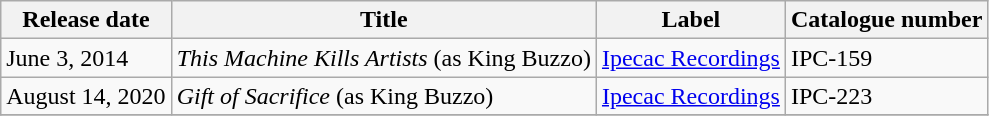<table class="wikitable">
<tr>
<th scope="col">Release date</th>
<th scope="col">Title</th>
<th scope="col">Label</th>
<th scope="col">Catalogue number</th>
</tr>
<tr>
<td>June 3, 2014</td>
<td><em>This Machine Kills Artists</em> (as King Buzzo)</td>
<td><a href='#'>Ipecac Recordings</a></td>
<td>IPC-159</td>
</tr>
<tr>
<td>August 14, 2020</td>
<td><em>Gift of Sacrifice</em> (as King Buzzo)</td>
<td><a href='#'>Ipecac Recordings</a></td>
<td>IPC-223</td>
</tr>
<tr>
</tr>
</table>
